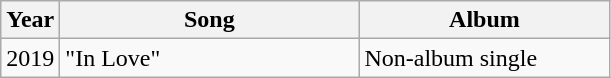<table class="wikitable">
<tr>
<th>Year</th>
<th style="width:12em;">Song</th>
<th style="width:10em;">Album</th>
</tr>
<tr>
<td rowspan="1">2019</td>
<td>"In Love"</td>
<td rowspan="1">Non-album single</td>
</tr>
</table>
